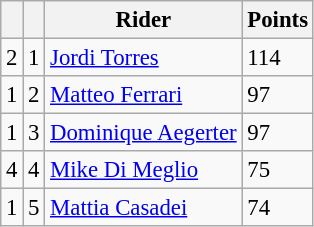<table class="wikitable" style="font-size: 95%;">
<tr>
<th></th>
<th></th>
<th>Rider</th>
<th>Points</th>
</tr>
<tr>
<td> 2</td>
<td align=center>1</td>
<td> <a href='#'>Jordi Torres</a></td>
<td align=left>114</td>
</tr>
<tr>
<td> 1</td>
<td align=center>2</td>
<td> <a href='#'>Matteo Ferrari</a></td>
<td align=left>97</td>
</tr>
<tr>
<td> 1</td>
<td align=center>3</td>
<td> <a href='#'>Dominique Aegerter</a></td>
<td align=left>97</td>
</tr>
<tr>
<td> 4</td>
<td align=center>4</td>
<td> <a href='#'>Mike Di Meglio</a></td>
<td align=left>75</td>
</tr>
<tr>
<td> 1</td>
<td align=center>5</td>
<td> <a href='#'>Mattia Casadei</a></td>
<td align=left>74</td>
</tr>
</table>
